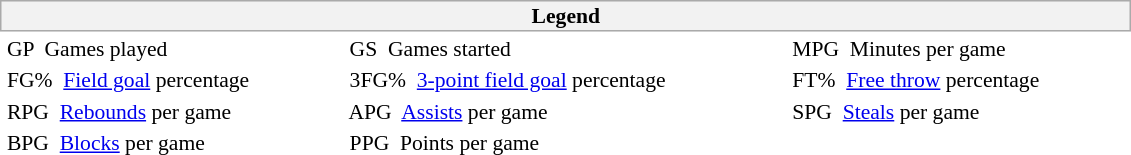<table class="toccolours" style="font-size: 90%; width: 60%">
<tr>
<th colspan="3" style="background-color: #F2F2F2; border: 1px solid #AAAAAA;">Legend</th>
</tr>
<tr>
<td><span> GP </span> Games played</td>
<td><span> GS </span> Games started</td>
<td><span> MPG </span> Minutes per game</td>
</tr>
<tr>
<td><span> FG% </span> <a href='#'>Field goal</a> percentage</td>
<td><span> 3FG% </span> <a href='#'>3-point field goal</a> percentage</td>
<td><span> FT% </span> <a href='#'>Free throw</a> percentage</td>
</tr>
<tr>
<td><span> RPG </span> <a href='#'>Rebounds</a> per game</td>
<td><span> APG </span> <a href='#'>Assists</a> per game</td>
<td><span> SPG </span> <a href='#'>Steals</a> per game</td>
</tr>
<tr>
<td><span> BPG </span> <a href='#'>Blocks</a> per game</td>
<td><span> PPG </span> Points per game</td>
</tr>
</table>
